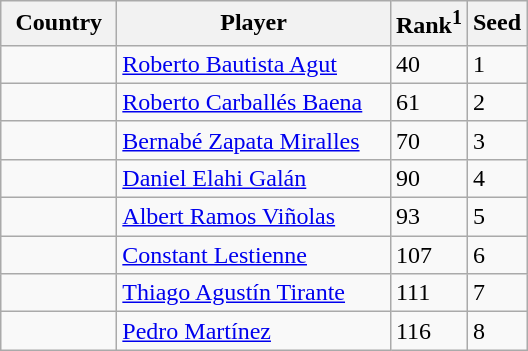<table class="sortable wikitable">
<tr>
<th width="70">Country</th>
<th width="175">Player</th>
<th>Rank<sup>1</sup></th>
<th>Seed</th>
</tr>
<tr>
<td></td>
<td><a href='#'>Roberto Bautista Agut</a></td>
<td>40</td>
<td>1</td>
</tr>
<tr>
<td></td>
<td><a href='#'>Roberto Carballés Baena</a></td>
<td>61</td>
<td>2</td>
</tr>
<tr>
<td></td>
<td><a href='#'>Bernabé Zapata Miralles</a></td>
<td>70</td>
<td>3</td>
</tr>
<tr>
<td></td>
<td><a href='#'>Daniel Elahi Galán</a></td>
<td>90</td>
<td>4</td>
</tr>
<tr>
<td></td>
<td><a href='#'>Albert Ramos Viñolas</a></td>
<td>93</td>
<td>5</td>
</tr>
<tr>
<td></td>
<td><a href='#'>Constant Lestienne</a></td>
<td>107</td>
<td>6</td>
</tr>
<tr>
<td></td>
<td><a href='#'>Thiago Agustín Tirante</a></td>
<td>111</td>
<td>7</td>
</tr>
<tr>
<td></td>
<td><a href='#'>Pedro Martínez</a></td>
<td>116</td>
<td>8</td>
</tr>
</table>
